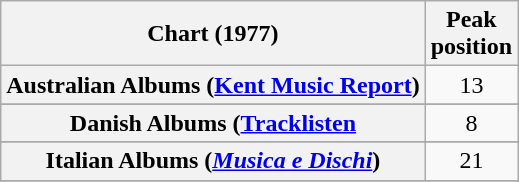<table class="wikitable sortable plainrowheaders">
<tr>
<th>Chart (1977)</th>
<th>Peak<br>position</th>
</tr>
<tr>
<th scope="row">Australian Albums (<a href='#'>Kent Music Report</a>)</th>
<td align="center">13</td>
</tr>
<tr>
</tr>
<tr>
</tr>
<tr>
<th scope="row">Danish Albums (<a href='#'>Tracklisten</a></th>
<td style="text-align:center;">8</td>
</tr>
<tr>
</tr>
<tr>
</tr>
<tr>
<th scope="row">Italian Albums (<em><a href='#'>Musica e Dischi</a></em>)</th>
<td align="center">21</td>
</tr>
<tr>
</tr>
<tr>
</tr>
<tr>
</tr>
<tr>
</tr>
</table>
